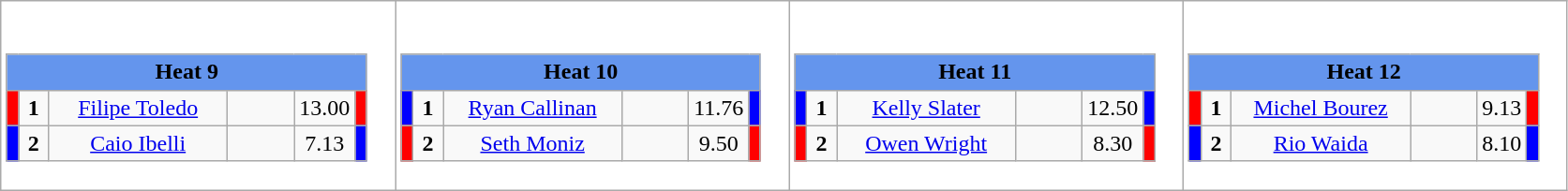<table class="wikitable" style="background:#fff;">
<tr>
<td><div><br><table class="wikitable">
<tr>
<td colspan="6"  style="text-align:center; background:#6495ed;"><strong>Heat 9</strong></td>
</tr>
<tr>
<td style="width:01px; background: #f00;"></td>
<td style="width:14px; text-align:center;"><strong>1</strong></td>
<td style="width:120px; text-align:center;"><a href='#'>Filipe Toledo</a></td>
<td style="width:40px; text-align:center;"></td>
<td style="width:20px; text-align:center;">13.00</td>
<td style="width:01px; background: #f00;"></td>
</tr>
<tr>
<td style="width:01px; background: #00f;"></td>
<td style="width:14px; text-align:center;"><strong>2</strong></td>
<td style="width:120px; text-align:center;"><a href='#'>Caio Ibelli</a></td>
<td style="width:40px; text-align:center;"></td>
<td style="width:20px; text-align:center;">7.13</td>
<td style="width:01px; background: #00f;"></td>
</tr>
</table>
</div></td>
<td><div><br><table class="wikitable">
<tr>
<td colspan="6"  style="text-align:center; background:#6495ed;"><strong>Heat 10</strong></td>
</tr>
<tr>
<td style="width:01px; background: #00f;"></td>
<td style="width:14px; text-align:center;"><strong>1</strong></td>
<td style="width:120px; text-align:center;"><a href='#'>Ryan Callinan</a></td>
<td style="width:40px; text-align:center;"></td>
<td style="width:20px; text-align:center;">11.76</td>
<td style="width:01px; background: #00f;"></td>
</tr>
<tr>
<td style="width:01px; background: #f00;"></td>
<td style="width:14px; text-align:center;"><strong>2</strong></td>
<td style="width:120px; text-align:center;"><a href='#'>Seth Moniz</a></td>
<td style="width:40px; text-align:center;"></td>
<td style="width:20px; text-align:center;">9.50</td>
<td style="width:01px; background: #f00;"></td>
</tr>
</table>
</div></td>
<td><div><br><table class="wikitable">
<tr>
<td colspan="6"  style="text-align:center; background:#6495ed;"><strong>Heat 11</strong></td>
</tr>
<tr>
<td style="width:01px; background: #00f;"></td>
<td style="width:14px; text-align:center;"><strong>1</strong></td>
<td style="width:120px; text-align:center;"><a href='#'>Kelly Slater</a></td>
<td style="width:40px; text-align:center;"></td>
<td style="width:20px; text-align:center;">12.50</td>
<td style="width:01px; background: #00f;"></td>
</tr>
<tr>
<td style="width:01px; background: #f00;"></td>
<td style="width:14px; text-align:center;"><strong>2</strong></td>
<td style="width:120px; text-align:center;"><a href='#'>Owen Wright</a></td>
<td style="width:40px; text-align:center;"></td>
<td style="width:20px; text-align:center;">8.30</td>
<td style="width:01px; background: #f00;"></td>
</tr>
</table>
</div></td>
<td><div><br><table class="wikitable">
<tr>
<td colspan="6"  style="text-align:center; background:#6495ed;"><strong>Heat 12</strong></td>
</tr>
<tr>
<td style="width:01px; background: #f00;"></td>
<td style="width:14px; text-align:center;"><strong>1</strong></td>
<td style="width:120px; text-align:center;"><a href='#'>Michel Bourez</a></td>
<td style="width:40px; text-align:center;"></td>
<td style="width:20px; text-align:center;">9.13</td>
<td style="width:01px; background: #f00;"></td>
</tr>
<tr>
<td style="width:01px; background: #00f;"></td>
<td style="width:14px; text-align:center;"><strong>2</strong></td>
<td style="width:120px; text-align:center;"><a href='#'>Rio Waida</a></td>
<td style="width:40px; text-align:center;"></td>
<td style="width:20px; text-align:center;">8.10</td>
<td style="width:01px; background: #00f;"></td>
</tr>
</table>
</div></td>
</tr>
</table>
